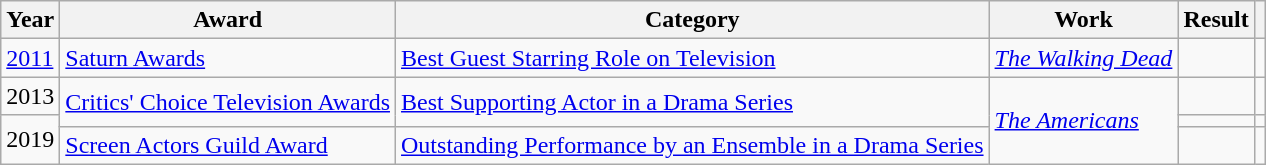<table class="wikitable sortable">
<tr>
<th>Year</th>
<th>Award</th>
<th>Category</th>
<th>Work</th>
<th>Result</th>
<th class="unsortable"></th>
</tr>
<tr>
<td><a href='#'>2011</a></td>
<td><a href='#'>Saturn Awards</a></td>
<td><a href='#'>Best Guest Starring Role on Television</a></td>
<td><em><a href='#'>The Walking Dead</a></em></td>
<td></td>
<td></td>
</tr>
<tr>
<td>2013</td>
<td rowspan="2"><a href='#'>Critics' Choice Television Awards</a></td>
<td rowspan="2"><a href='#'>Best Supporting Actor in a Drama Series</a></td>
<td rowspan="3"><em><a href='#'>The Americans</a></em></td>
<td></td>
<td></td>
</tr>
<tr>
<td rowspan="2">2019</td>
<td></td>
<td></td>
</tr>
<tr>
<td><a href='#'>Screen Actors Guild Award</a></td>
<td><a href='#'>Outstanding Performance by an Ensemble in a Drama Series</a></td>
<td></td>
<td></td>
</tr>
</table>
